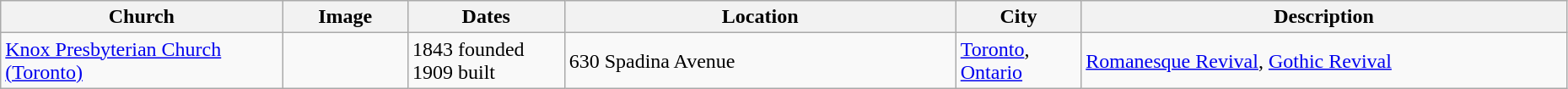<table class="wikitable sortable" style="width:98%">
<tr>
<th width = 18%><strong>Church</strong></th>
<th width = 8% class="unsortable"><strong>Image</strong></th>
<th width = 10%><strong>Dates</strong></th>
<th width = 25%><strong>Location</strong></th>
<th width = 8%><strong>City</strong></th>
<th class="unsortable"><strong>Description</strong></th>
</tr>
<tr ->
<td><a href='#'>Knox Presbyterian Church (Toronto)</a></td>
<td></td>
<td>1843 founded<br>1909 built</td>
<td>630 Spadina Avenue<br><small></small></td>
<td><a href='#'>Toronto</a>, <a href='#'>Ontario</a></td>
<td><a href='#'>Romanesque Revival</a>, <a href='#'>Gothic Revival</a></td>
</tr>
</table>
